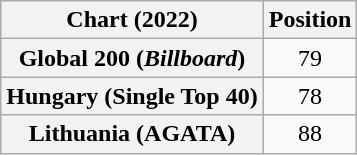<table class="wikitable sortable plainrowheaders">
<tr>
<th>Chart (2022)</th>
<th>Position</th>
</tr>
<tr>
<th scope="row">Global 200 (<em>Billboard</em>)</th>
<td align="center">79</td>
</tr>
<tr>
<th scope="row">Hungary (Single Top 40)</th>
<td align="center">78</td>
</tr>
<tr>
<th scope="row">Lithuania (AGATA)</th>
<td align="center">88</td>
</tr>
</table>
